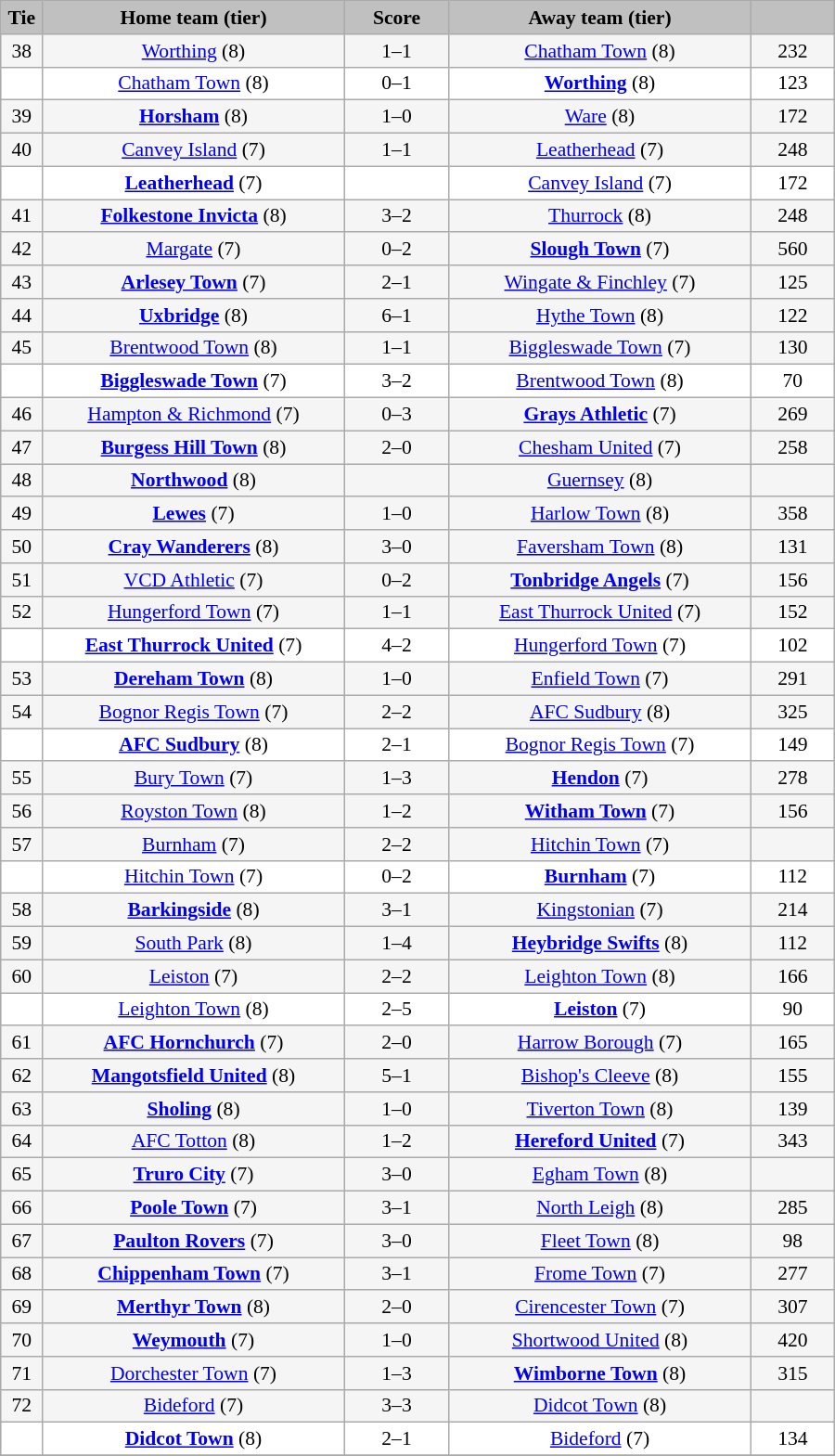<table class="wikitable" style="width: 600px; background:WhiteSmoke; text-align:center; font-size:90%">
<tr>
<td scope="col" style="width:  5.00%; background:silver;"><strong>Tie</strong></td>
<td scope="col" style="width: 36.25%; background:silver;"><strong>Home team (tier)</strong></td>
<td scope="col" style="width: 12.50%; background:silver;"><strong>Score</strong></td>
<td scope="col" style="width: 36.25%; background:silver;"><strong>Away team (tier)</strong></td>
<td scope="col" style="width: 10.00%; background:silver;"><strong></strong></td>
</tr>
<tr>
<td>38</td>
<td><a href='#'>Worthing</a> (8)</td>
<td>1–1</td>
<td><a href='#'>Chatham Town</a> (8)</td>
<td>232</td>
</tr>
<tr style="background:white;">
<td><em></em></td>
<td><a href='#'>Chatham Town</a> (8)</td>
<td>0–1</td>
<td><strong><a href='#'>Worthing</a></strong> (8)</td>
<td>123</td>
</tr>
<tr>
<td>39</td>
<td><strong><a href='#'>Horsham</a></strong> (8)</td>
<td>1–0</td>
<td><a href='#'>Ware</a> (8)</td>
<td>172</td>
</tr>
<tr>
<td>40</td>
<td><a href='#'>Canvey Island</a> (7)</td>
<td>1–1</td>
<td><a href='#'>Leatherhead</a> (7)</td>
<td>248</td>
</tr>
<tr style="background:white;">
<td><em></em></td>
<td><strong><a href='#'>Leatherhead</a></strong> (7)</td>
<td></td>
<td><a href='#'>Canvey Island</a> (7)</td>
<td>172</td>
</tr>
<tr>
<td>41</td>
<td><strong><a href='#'>Folkestone Invicta</a></strong> (8)</td>
<td>3–2</td>
<td><a href='#'>Thurrock</a> (8)</td>
<td>248</td>
</tr>
<tr>
<td>42</td>
<td><a href='#'>Margate</a> (7)</td>
<td>0–2</td>
<td><strong><a href='#'>Slough Town</a></strong> (7)</td>
<td>560</td>
</tr>
<tr>
<td>43</td>
<td><strong><a href='#'>Arlesey Town</a></strong> (7)</td>
<td>2–1</td>
<td><a href='#'>Wingate & Finchley</a> (7)</td>
<td>125</td>
</tr>
<tr>
<td>44</td>
<td><strong><a href='#'>Uxbridge</a></strong> (8)</td>
<td>6–1</td>
<td><a href='#'>Hythe Town</a> (8)</td>
<td>122</td>
</tr>
<tr>
<td>45</td>
<td><a href='#'>Brentwood Town</a> (8)</td>
<td>1–1</td>
<td><a href='#'>Biggleswade Town</a> (7)</td>
<td>130</td>
</tr>
<tr style="background:white;">
<td><em></em></td>
<td><strong><a href='#'>Biggleswade Town</a></strong> (7)</td>
<td>3–2</td>
<td><a href='#'>Brentwood Town</a> (8)</td>
<td>70</td>
</tr>
<tr>
<td>46</td>
<td><a href='#'>Hampton & Richmond</a> (7)</td>
<td>0–3</td>
<td><strong><a href='#'>Grays Athletic</a></strong> (7)</td>
<td>269</td>
</tr>
<tr>
<td>47</td>
<td><strong><a href='#'>Burgess Hill Town</a></strong> (8)</td>
<td>2–0</td>
<td><a href='#'>Chesham United</a> (7)</td>
<td>258</td>
</tr>
<tr>
<td>48</td>
<td><strong><a href='#'>Northwood</a></strong> (8)</td>
<td></td>
<td><a href='#'>Guernsey</a> (8)</td>
<td></td>
</tr>
<tr>
<td>49</td>
<td><strong><a href='#'>Lewes</a></strong> (7)</td>
<td>1–0</td>
<td><a href='#'>Harlow Town</a> (8)</td>
<td>358</td>
</tr>
<tr>
<td>50</td>
<td><strong><a href='#'>Cray Wanderers</a></strong> (8)</td>
<td>3–0</td>
<td><a href='#'>Faversham Town</a> (8)</td>
<td>131</td>
</tr>
<tr>
<td>51</td>
<td><a href='#'>VCD Athletic</a> (7)</td>
<td>0–2</td>
<td><strong><a href='#'>Tonbridge Angels</a></strong> (7)</td>
<td>156</td>
</tr>
<tr>
<td>52</td>
<td><a href='#'>Hungerford Town</a> (7)</td>
<td>1–1</td>
<td><a href='#'>East Thurrock United</a> (7)</td>
<td>152</td>
</tr>
<tr style="background:white;">
<td><em></em></td>
<td><strong><a href='#'>East Thurrock United</a></strong> (7)</td>
<td>4–2</td>
<td><a href='#'>Hungerford Town</a> (7)</td>
<td>102</td>
</tr>
<tr>
<td>53</td>
<td><strong><a href='#'>Dereham Town</a></strong> (8)</td>
<td>1–0</td>
<td><a href='#'>Enfield Town</a> (7)</td>
<td>291</td>
</tr>
<tr>
<td>54</td>
<td><a href='#'>Bognor Regis Town</a> (7)</td>
<td>2–2</td>
<td><a href='#'>AFC Sudbury</a> (8)</td>
<td>325</td>
</tr>
<tr style="background:white;">
<td><em></em></td>
<td><strong><a href='#'>AFC Sudbury</a></strong> (8)</td>
<td>2–1</td>
<td><a href='#'>Bognor Regis Town</a> (7)</td>
<td>149</td>
</tr>
<tr>
<td>55</td>
<td><a href='#'>Bury Town</a> (7)</td>
<td>1–3</td>
<td><strong><a href='#'>Hendon</a></strong> (7)</td>
<td>278</td>
</tr>
<tr>
<td>56</td>
<td><a href='#'>Royston Town</a> (8)</td>
<td>1–2</td>
<td><strong><a href='#'>Witham Town</a></strong> (7)</td>
<td>156</td>
</tr>
<tr>
<td>57</td>
<td><a href='#'>Burnham</a> (7)</td>
<td>2–2</td>
<td><a href='#'>Hitchin Town</a> (7)</td>
<td></td>
</tr>
<tr style="background:white;">
<td><em></em></td>
<td><a href='#'>Hitchin Town</a> (7)</td>
<td>0–2</td>
<td><strong><a href='#'>Burnham</a></strong> (7)</td>
<td>112</td>
</tr>
<tr>
<td>58</td>
<td><strong><a href='#'>Barkingside</a></strong> (8)</td>
<td>3–1</td>
<td><a href='#'>Kingstonian</a> (7)</td>
<td>214</td>
</tr>
<tr>
<td>59</td>
<td><a href='#'>South Park</a> (8)</td>
<td>1–4</td>
<td><strong><a href='#'>Heybridge Swifts</a></strong> (8)</td>
<td>112</td>
</tr>
<tr>
<td>60</td>
<td><a href='#'>Leiston</a> (7)</td>
<td>2–2</td>
<td><a href='#'>Leighton Town</a> (8)</td>
<td>166</td>
</tr>
<tr style="background:white;">
<td><em></em></td>
<td><a href='#'>Leighton Town</a> (8)</td>
<td>2–5</td>
<td><strong><a href='#'>Leiston</a></strong> (7)</td>
<td>90</td>
</tr>
<tr>
<td>61</td>
<td><strong><a href='#'>AFC Hornchurch</a></strong> (7)</td>
<td>2–0</td>
<td><a href='#'>Harrow Borough</a> (7)</td>
<td>165</td>
</tr>
<tr>
<td>62</td>
<td><strong><a href='#'>Mangotsfield United</a></strong> (8)</td>
<td>5–1</td>
<td><a href='#'>Bishop's Cleeve</a> (8)</td>
<td>155</td>
</tr>
<tr>
<td>63</td>
<td><strong><a href='#'>Sholing</a></strong> (8)</td>
<td>1–0</td>
<td><a href='#'>Tiverton Town</a> (8)</td>
<td>139</td>
</tr>
<tr>
<td>64</td>
<td><a href='#'>AFC Totton</a> (8)</td>
<td>1–2</td>
<td><strong><a href='#'>Hereford United</a></strong> (7)</td>
<td>343</td>
</tr>
<tr>
<td>65</td>
<td><strong><a href='#'>Truro City</a></strong> (7)</td>
<td>3–0</td>
<td><a href='#'>Egham Town</a> (8)</td>
<td></td>
</tr>
<tr>
<td>66</td>
<td><strong><a href='#'>Poole Town</a></strong> (7)</td>
<td>3–1</td>
<td><a href='#'>North Leigh</a> (8)</td>
<td>285</td>
</tr>
<tr>
<td>67</td>
<td><strong><a href='#'>Paulton Rovers</a></strong> (7)</td>
<td>3–0</td>
<td><a href='#'>Fleet Town</a> (8)</td>
<td>98</td>
</tr>
<tr>
<td>68</td>
<td><strong><a href='#'>Chippenham Town</a></strong> (7)</td>
<td>3–1</td>
<td><a href='#'>Frome Town</a> (7)</td>
<td>277</td>
</tr>
<tr>
<td>69</td>
<td><strong><a href='#'>Merthyr Town</a></strong> (8)</td>
<td>2–0</td>
<td><a href='#'>Cirencester Town</a> (7)</td>
<td>307</td>
</tr>
<tr>
<td>70</td>
<td><strong><a href='#'>Weymouth</a></strong> (7)</td>
<td>1–0</td>
<td><a href='#'>Shortwood United</a> (8)</td>
<td>420</td>
</tr>
<tr>
<td>71</td>
<td><a href='#'>Dorchester Town</a> (7)</td>
<td>1–3</td>
<td><strong><a href='#'>Wimborne Town</a></strong> (8)</td>
<td>315</td>
</tr>
<tr>
<td>72</td>
<td><a href='#'>Bideford</a> (7)</td>
<td>3–3</td>
<td><a href='#'>Didcot Town</a> (8)</td>
<td></td>
</tr>
<tr style="background:white;">
<td><em></em></td>
<td><strong><a href='#'>Didcot Town</a></strong> (8)</td>
<td>2–1</td>
<td><a href='#'>Bideford</a> (7)</td>
<td>134</td>
</tr>
<tr>
</tr>
</table>
